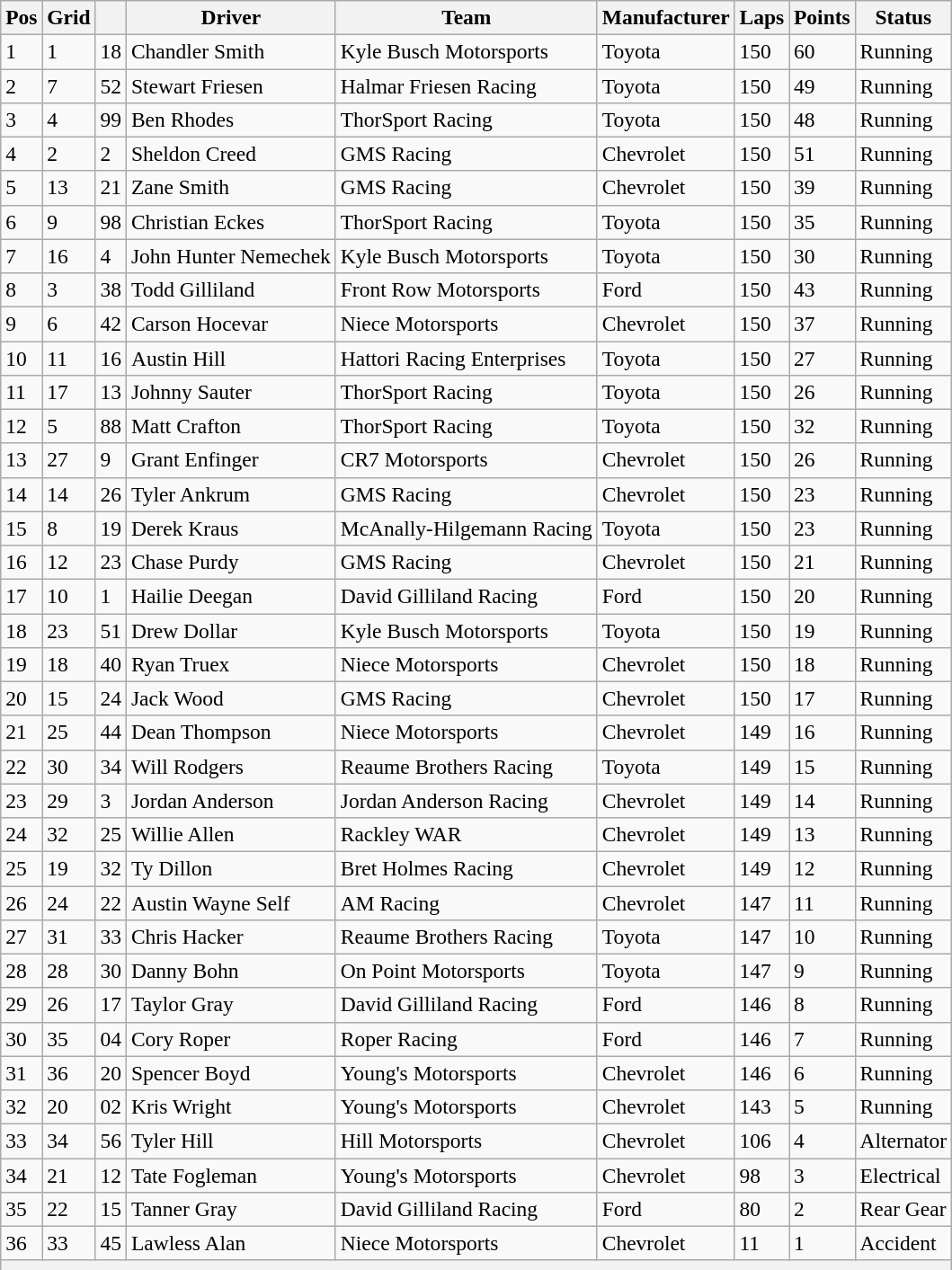<table class="wikitable" style="font-size:98%">
<tr>
<th>Pos</th>
<th>Grid</th>
<th></th>
<th>Driver</th>
<th>Team</th>
<th>Manufacturer</th>
<th>Laps</th>
<th>Points</th>
<th>Status</th>
</tr>
<tr>
<td>1</td>
<td>1</td>
<td>18</td>
<td>Chandler Smith</td>
<td>Kyle Busch Motorsports</td>
<td>Toyota</td>
<td>150</td>
<td>60</td>
<td>Running</td>
</tr>
<tr>
<td>2</td>
<td>7</td>
<td>52</td>
<td>Stewart Friesen</td>
<td>Halmar Friesen Racing</td>
<td>Toyota</td>
<td>150</td>
<td>49</td>
<td>Running</td>
</tr>
<tr>
<td>3</td>
<td>4</td>
<td>99</td>
<td>Ben Rhodes</td>
<td>ThorSport Racing</td>
<td>Toyota</td>
<td>150</td>
<td>48</td>
<td>Running</td>
</tr>
<tr>
<td>4</td>
<td>2</td>
<td>2</td>
<td>Sheldon Creed</td>
<td>GMS Racing</td>
<td>Chevrolet</td>
<td>150</td>
<td>51</td>
<td>Running</td>
</tr>
<tr>
<td>5</td>
<td>13</td>
<td>21</td>
<td>Zane Smith</td>
<td>GMS Racing</td>
<td>Chevrolet</td>
<td>150</td>
<td>39</td>
<td>Running</td>
</tr>
<tr>
<td>6</td>
<td>9</td>
<td>98</td>
<td>Christian Eckes</td>
<td>ThorSport Racing</td>
<td>Toyota</td>
<td>150</td>
<td>35</td>
<td>Running</td>
</tr>
<tr>
<td>7</td>
<td>16</td>
<td>4</td>
<td>John Hunter Nemechek</td>
<td>Kyle Busch Motorsports</td>
<td>Toyota</td>
<td>150</td>
<td>30</td>
<td>Running</td>
</tr>
<tr>
<td>8</td>
<td>3</td>
<td>38</td>
<td>Todd Gilliland</td>
<td>Front Row Motorsports</td>
<td>Ford</td>
<td>150</td>
<td>43</td>
<td>Running</td>
</tr>
<tr>
<td>9</td>
<td>6</td>
<td>42</td>
<td>Carson Hocevar</td>
<td>Niece Motorsports</td>
<td>Chevrolet</td>
<td>150</td>
<td>37</td>
<td>Running</td>
</tr>
<tr>
<td>10</td>
<td>11</td>
<td>16</td>
<td>Austin Hill</td>
<td>Hattori Racing Enterprises</td>
<td>Toyota</td>
<td>150</td>
<td>27</td>
<td>Running</td>
</tr>
<tr>
<td>11</td>
<td>17</td>
<td>13</td>
<td>Johnny Sauter</td>
<td>ThorSport Racing</td>
<td>Toyota</td>
<td>150</td>
<td>26</td>
<td>Running</td>
</tr>
<tr>
<td>12</td>
<td>5</td>
<td>88</td>
<td>Matt Crafton</td>
<td>ThorSport Racing</td>
<td>Toyota</td>
<td>150</td>
<td>32</td>
<td>Running</td>
</tr>
<tr>
<td>13</td>
<td>27</td>
<td>9</td>
<td>Grant Enfinger</td>
<td>CR7 Motorsports</td>
<td>Chevrolet</td>
<td>150</td>
<td>26</td>
<td>Running</td>
</tr>
<tr>
<td>14</td>
<td>14</td>
<td>26</td>
<td>Tyler Ankrum</td>
<td>GMS Racing</td>
<td>Chevrolet</td>
<td>150</td>
<td>23</td>
<td>Running</td>
</tr>
<tr>
<td>15</td>
<td>8</td>
<td>19</td>
<td>Derek Kraus</td>
<td>McAnally-Hilgemann Racing</td>
<td>Toyota</td>
<td>150</td>
<td>23</td>
<td>Running</td>
</tr>
<tr>
<td>16</td>
<td>12</td>
<td>23</td>
<td>Chase Purdy</td>
<td>GMS Racing</td>
<td>Chevrolet</td>
<td>150</td>
<td>21</td>
<td>Running</td>
</tr>
<tr>
<td>17</td>
<td>10</td>
<td>1</td>
<td>Hailie Deegan</td>
<td>David Gilliland Racing</td>
<td>Ford</td>
<td>150</td>
<td>20</td>
<td>Running</td>
</tr>
<tr>
<td>18</td>
<td>23</td>
<td>51</td>
<td>Drew Dollar</td>
<td>Kyle Busch Motorsports</td>
<td>Toyota</td>
<td>150</td>
<td>19</td>
<td>Running</td>
</tr>
<tr>
<td>19</td>
<td>18</td>
<td>40</td>
<td>Ryan Truex</td>
<td>Niece Motorsports</td>
<td>Chevrolet</td>
<td>150</td>
<td>18</td>
<td>Running</td>
</tr>
<tr>
<td>20</td>
<td>15</td>
<td>24</td>
<td>Jack Wood</td>
<td>GMS Racing</td>
<td>Chevrolet</td>
<td>150</td>
<td>17</td>
<td>Running</td>
</tr>
<tr>
<td>21</td>
<td>25</td>
<td>44</td>
<td>Dean Thompson</td>
<td>Niece Motorsports</td>
<td>Chevrolet</td>
<td>149</td>
<td>16</td>
<td>Running</td>
</tr>
<tr>
<td>22</td>
<td>30</td>
<td>34</td>
<td>Will Rodgers</td>
<td>Reaume Brothers Racing</td>
<td>Toyota</td>
<td>149</td>
<td>15</td>
<td>Running</td>
</tr>
<tr>
<td>23</td>
<td>29</td>
<td>3</td>
<td>Jordan Anderson</td>
<td>Jordan Anderson Racing</td>
<td>Chevrolet</td>
<td>149</td>
<td>14</td>
<td>Running</td>
</tr>
<tr>
<td>24</td>
<td>32</td>
<td>25</td>
<td>Willie Allen</td>
<td>Rackley WAR</td>
<td>Chevrolet</td>
<td>149</td>
<td>13</td>
<td>Running</td>
</tr>
<tr>
<td>25</td>
<td>19</td>
<td>32</td>
<td>Ty Dillon</td>
<td>Bret Holmes Racing</td>
<td>Chevrolet</td>
<td>149</td>
<td>12</td>
<td>Running</td>
</tr>
<tr>
<td>26</td>
<td>24</td>
<td>22</td>
<td>Austin Wayne Self</td>
<td>AM Racing</td>
<td>Chevrolet</td>
<td>147</td>
<td>11</td>
<td>Running</td>
</tr>
<tr>
<td>27</td>
<td>31</td>
<td>33</td>
<td>Chris Hacker</td>
<td>Reaume Brothers Racing</td>
<td>Toyota</td>
<td>147</td>
<td>10</td>
<td>Running</td>
</tr>
<tr>
<td>28</td>
<td>28</td>
<td>30</td>
<td>Danny Bohn</td>
<td>On Point Motorsports</td>
<td>Toyota</td>
<td>147</td>
<td>9</td>
<td>Running</td>
</tr>
<tr>
<td>29</td>
<td>26</td>
<td>17</td>
<td>Taylor Gray</td>
<td>David Gilliland Racing</td>
<td>Ford</td>
<td>146</td>
<td>8</td>
<td>Running</td>
</tr>
<tr>
<td>30</td>
<td>35</td>
<td>04</td>
<td>Cory Roper</td>
<td>Roper Racing</td>
<td>Ford</td>
<td>146</td>
<td>7</td>
<td>Running</td>
</tr>
<tr>
<td>31</td>
<td>36</td>
<td>20</td>
<td>Spencer Boyd</td>
<td>Young's Motorsports</td>
<td>Chevrolet</td>
<td>146</td>
<td>6</td>
<td>Running</td>
</tr>
<tr>
<td>32</td>
<td>20</td>
<td>02</td>
<td>Kris Wright</td>
<td>Young's Motorsports</td>
<td>Chevrolet</td>
<td>143</td>
<td>5</td>
<td>Running</td>
</tr>
<tr>
<td>33</td>
<td>34</td>
<td>56</td>
<td>Tyler Hill</td>
<td>Hill Motorsports</td>
<td>Chevrolet</td>
<td>106</td>
<td>4</td>
<td>Alternator</td>
</tr>
<tr>
<td>34</td>
<td>21</td>
<td>12</td>
<td>Tate Fogleman</td>
<td>Young's Motorsports</td>
<td>Chevrolet</td>
<td>98</td>
<td>3</td>
<td>Electrical</td>
</tr>
<tr>
<td>35</td>
<td>22</td>
<td>15</td>
<td>Tanner Gray</td>
<td>David Gilliland Racing</td>
<td>Ford</td>
<td>80</td>
<td>2</td>
<td>Rear Gear</td>
</tr>
<tr>
<td>36</td>
<td>33</td>
<td>45</td>
<td>Lawless Alan</td>
<td>Niece Motorsports</td>
<td>Chevrolet</td>
<td>11</td>
<td>1</td>
<td>Accident</td>
</tr>
<tr>
<th colspan="9"></th>
</tr>
<tr>
</tr>
</table>
